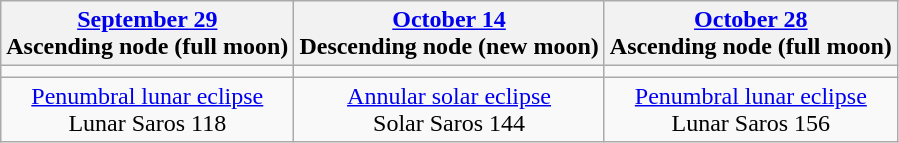<table class="wikitable">
<tr>
<th><a href='#'>September 29</a><br>Ascending node (full moon)<br></th>
<th><a href='#'>October 14</a><br>Descending node (new moon)<br></th>
<th><a href='#'>October 28</a><br>Ascending node (full moon)<br></th>
</tr>
<tr>
<td></td>
<td></td>
<td></td>
</tr>
<tr align=center>
<td><a href='#'>Penumbral lunar eclipse</a><br>Lunar Saros 118</td>
<td><a href='#'>Annular solar eclipse</a><br>Solar Saros 144</td>
<td><a href='#'>Penumbral lunar eclipse</a><br>Lunar Saros 156</td>
</tr>
</table>
